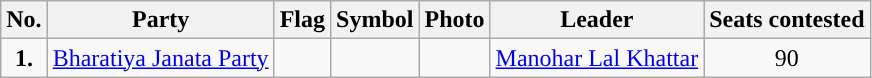<table class="wikitable">
<tr>
<th>No.</th>
<th>Party</th>
<th>Flag</th>
<th>Symbol</th>
<th>Photo</th>
<th>Leader</th>
<th>Seats contested</th>
</tr>
<tr>
<td ! style="text-align:center; background:"><strong>1.</strong></td>
<td style="text-align:center"><a href='#'>Bharatiya Janata Party</a></td>
<td></td>
<td></td>
<td></td>
<td style="text-align:center"><a href='#'>Manohar Lal Khattar</a></td>
<td style="text-align:center">90</td>
</tr>
</table>
